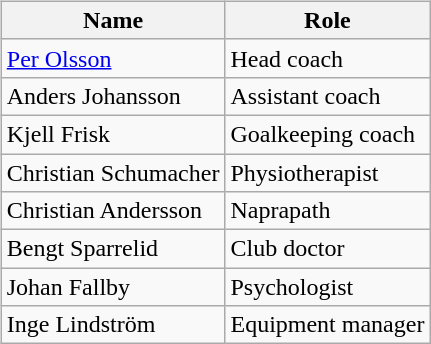<table>
<tr>
<td valign="top"><br><table class="wikitable">
<tr>
<th>Name</th>
<th>Role</th>
</tr>
<tr>
<td> <a href='#'>Per Olsson</a></td>
<td>Head coach</td>
</tr>
<tr>
<td> Anders Johansson</td>
<td>Assistant coach</td>
</tr>
<tr>
<td> Kjell Frisk</td>
<td>Goalkeeping coach</td>
</tr>
<tr>
<td> Christian Schumacher</td>
<td>Physiotherapist</td>
</tr>
<tr>
<td> Christian Andersson</td>
<td>Naprapath</td>
</tr>
<tr>
<td> Bengt Sparrelid</td>
<td>Club doctor</td>
</tr>
<tr>
<td> Johan Fallby</td>
<td>Psychologist</td>
</tr>
<tr>
<td> Inge Lindström</td>
<td>Equipment manager</td>
</tr>
</table>
</td>
</tr>
</table>
